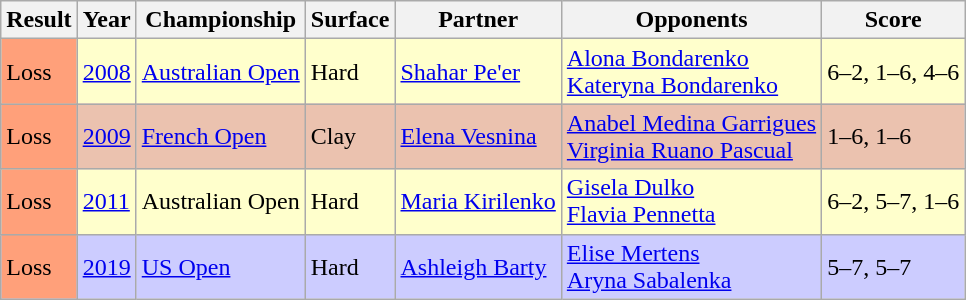<table class="sortable wikitable">
<tr>
<th>Result</th>
<th>Year</th>
<th>Championship</th>
<th>Surface</th>
<th>Partner</th>
<th>Opponents</th>
<th class=unsortable>Score</th>
</tr>
<tr bgcolor=FFFFCC>
<td style=background:#ffa07a>Loss</td>
<td><a href='#'>2008</a></td>
<td><a href='#'>Australian Open</a></td>
<td>Hard</td>
<td> <a href='#'>Shahar Pe'er</a></td>
<td> <a href='#'>Alona Bondarenko</a><br> <a href='#'>Kateryna Bondarenko</a></td>
<td>6–2, 1–6, 4–6</td>
</tr>
<tr bgcolor=EBC2AF>
<td style=background:#ffa07a>Loss</td>
<td><a href='#'>2009</a></td>
<td><a href='#'>French Open</a></td>
<td>Clay</td>
<td> <a href='#'>Elena Vesnina</a></td>
<td> <a href='#'>Anabel Medina Garrigues</a><br> <a href='#'>Virginia Ruano Pascual</a></td>
<td>1–6, 1–6</td>
</tr>
<tr bgcolor=FFFFCC>
<td style=background:#ffa07a>Loss</td>
<td><a href='#'>2011</a></td>
<td>Australian Open</td>
<td>Hard</td>
<td> <a href='#'>Maria Kirilenko</a></td>
<td> <a href='#'>Gisela Dulko</a><br> <a href='#'>Flavia Pennetta</a></td>
<td>6–2, 5–7, 1–6</td>
</tr>
<tr bgcolor=CCCCFF>
<td style=background:#ffa07a>Loss</td>
<td><a href='#'>2019</a></td>
<td><a href='#'>US Open</a></td>
<td>Hard</td>
<td> <a href='#'>Ashleigh Barty</a></td>
<td> <a href='#'>Elise Mertens</a><br> <a href='#'>Aryna Sabalenka</a></td>
<td>5–7, 5–7</td>
</tr>
</table>
